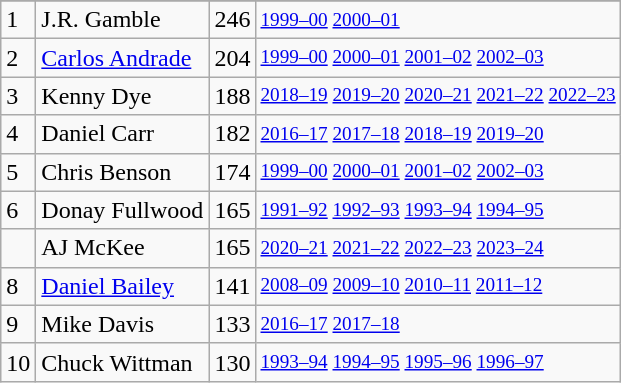<table class="wikitable">
<tr>
</tr>
<tr>
<td>1</td>
<td>J.R. Gamble</td>
<td>246</td>
<td style="font-size:80%;"><a href='#'>1999–00</a> <a href='#'>2000–01</a></td>
</tr>
<tr>
<td>2</td>
<td><a href='#'>Carlos Andrade</a></td>
<td>204</td>
<td style="font-size:80%;"><a href='#'>1999–00</a> <a href='#'>2000–01</a> <a href='#'>2001–02</a> <a href='#'>2002–03</a></td>
</tr>
<tr>
<td>3</td>
<td>Kenny Dye</td>
<td>188</td>
<td style="font-size:80%;"><a href='#'>2018–19</a> <a href='#'>2019–20</a> <a href='#'>2020–21</a> <a href='#'>2021–22</a> <a href='#'>2022–23</a></td>
</tr>
<tr>
<td>4</td>
<td>Daniel Carr</td>
<td>182</td>
<td style="font-size:80%;"><a href='#'>2016–17</a> <a href='#'>2017–18</a> <a href='#'>2018–19</a> <a href='#'>2019–20</a></td>
</tr>
<tr>
<td>5</td>
<td>Chris Benson</td>
<td>174</td>
<td style="font-size:80%;"><a href='#'>1999–00</a> <a href='#'>2000–01</a> <a href='#'>2001–02</a> <a href='#'>2002–03</a></td>
</tr>
<tr>
<td>6</td>
<td>Donay Fullwood</td>
<td>165</td>
<td style="font-size:80%;"><a href='#'>1991–92</a> <a href='#'>1992–93</a> <a href='#'>1993–94</a> <a href='#'>1994–95</a></td>
</tr>
<tr>
<td></td>
<td>AJ McKee</td>
<td>165</td>
<td style="font-size:80%;"><a href='#'>2020–21</a> <a href='#'>2021–22</a> <a href='#'>2022–23</a> <a href='#'>2023–24</a></td>
</tr>
<tr>
<td>8</td>
<td><a href='#'>Daniel Bailey</a></td>
<td>141</td>
<td style="font-size:80%;"><a href='#'>2008–09</a> <a href='#'>2009–10</a> <a href='#'>2010–11</a> <a href='#'>2011–12</a></td>
</tr>
<tr>
<td>9</td>
<td>Mike Davis</td>
<td>133</td>
<td style="font-size:80%;"><a href='#'>2016–17</a> <a href='#'>2017–18</a></td>
</tr>
<tr>
<td>10</td>
<td>Chuck Wittman</td>
<td>130</td>
<td style="font-size:80%;"><a href='#'>1993–94</a> <a href='#'>1994–95</a> <a href='#'>1995–96</a> <a href='#'>1996–97</a></td>
</tr>
</table>
